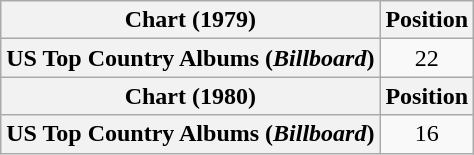<table class="wikitable plainrowheaders" style="text-align:center">
<tr>
<th scope="col">Chart (1979)</th>
<th scope="col">Position</th>
</tr>
<tr>
<th scope="row">US Top Country Albums (<em>Billboard</em>)</th>
<td>22</td>
</tr>
<tr>
<th scope="col">Chart (1980)</th>
<th scope="col">Position</th>
</tr>
<tr>
<th scope="row">US Top Country Albums (<em>Billboard</em>)</th>
<td>16</td>
</tr>
</table>
